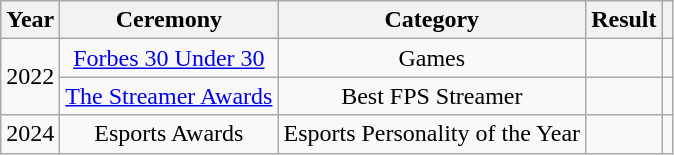<table class="wikitable" style="text-align:center;">
<tr>
<th>Year</th>
<th>Ceremony</th>
<th>Category</th>
<th>Result</th>
<th></th>
</tr>
<tr>
<td rowspan="2">2022</td>
<td><a href='#'>Forbes 30 Under 30</a></td>
<td>Games</td>
<td></td>
<td align="center"></td>
</tr>
<tr>
<td><a href='#'>The Streamer Awards</a></td>
<td>Best FPS Streamer</td>
<td></td>
<td></td>
</tr>
<tr>
<td>2024</td>
<td>Esports Awards</td>
<td>Esports Personality of the Year</td>
<td></td>
<td></td>
</tr>
</table>
